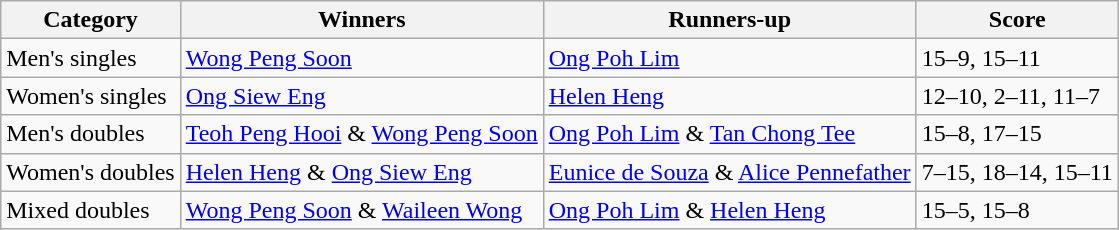<table class="wikitable">
<tr>
<th>Category</th>
<th>Winners</th>
<th>Runners-up</th>
<th>Score</th>
</tr>
<tr>
<td>Men's singles</td>
<td> <a href='#'>Wong Peng Soon</a></td>
<td> <a href='#'>Ong Poh Lim</a></td>
<td>15–9, 15–11</td>
</tr>
<tr>
<td>Women's singles</td>
<td> <a href='#'>Ong Siew Eng</a></td>
<td> <a href='#'>Helen Heng</a></td>
<td>12–10, 2–11, 11–7</td>
</tr>
<tr>
<td>Men's doubles</td>
<td> <a href='#'>Teoh Peng Hooi</a> & <a href='#'>Wong Peng Soon</a></td>
<td> <a href='#'>Ong Poh Lim</a> & <a href='#'>Tan Chong Tee</a></td>
<td>15–8, 17–15</td>
</tr>
<tr>
<td>Women's doubles</td>
<td> <a href='#'>Helen Heng</a> & <a href='#'>Ong Siew Eng</a></td>
<td> <a href='#'>Eunice de Souza</a> & <a href='#'>Alice Pennefather</a></td>
<td>7–15, 18–14, 15–11</td>
</tr>
<tr>
<td>Mixed doubles</td>
<td> <a href='#'>Wong Peng Soon</a> & <a href='#'>Waileen Wong</a></td>
<td> <a href='#'>Ong Poh Lim</a> & <a href='#'>Helen Heng</a></td>
<td>15–5, 15–8</td>
</tr>
</table>
